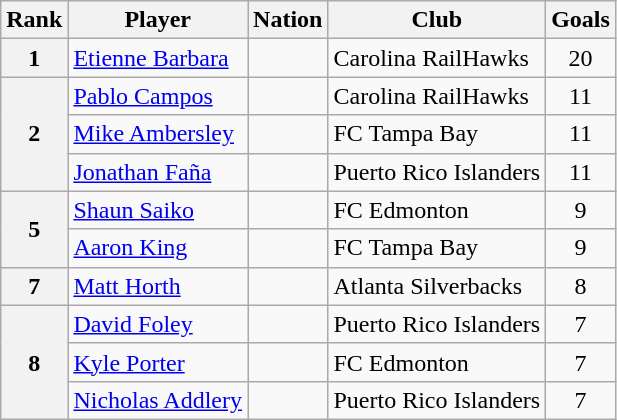<table class="wikitable">
<tr>
<th>Rank</th>
<th>Player</th>
<th>Nation</th>
<th>Club</th>
<th>Goals</th>
</tr>
<tr>
<th>1</th>
<td><a href='#'>Etienne Barbara</a></td>
<td></td>
<td>Carolina RailHawks</td>
<td style="text-align:center">20</td>
</tr>
<tr>
<th rowspan="3">2</th>
<td><a href='#'>Pablo Campos</a></td>
<td></td>
<td>Carolina RailHawks</td>
<td style="text-align:center;">11</td>
</tr>
<tr>
<td><a href='#'>Mike Ambersley</a></td>
<td></td>
<td>FC Tampa Bay</td>
<td style="text-align:center;">11</td>
</tr>
<tr>
<td><a href='#'>Jonathan Faña</a></td>
<td></td>
<td>Puerto Rico Islanders</td>
<td style="text-align:center;">11</td>
</tr>
<tr>
<th rowspan="2">5</th>
<td><a href='#'>Shaun Saiko</a></td>
<td></td>
<td>FC Edmonton</td>
<td style="text-align:center;">9</td>
</tr>
<tr>
<td><a href='#'>Aaron King</a></td>
<td></td>
<td>FC Tampa Bay</td>
<td style="text-align:center;">9</td>
</tr>
<tr>
<th>7</th>
<td><a href='#'>Matt Horth</a></td>
<td></td>
<td>Atlanta Silverbacks</td>
<td style="text-align:center;">8</td>
</tr>
<tr>
<th rowspan="3">8</th>
<td><a href='#'>David Foley</a></td>
<td></td>
<td>Puerto Rico Islanders</td>
<td style="text-align:center;">7</td>
</tr>
<tr>
<td><a href='#'>Kyle Porter</a></td>
<td></td>
<td>FC Edmonton</td>
<td style="text-align:center;">7</td>
</tr>
<tr>
<td><a href='#'>Nicholas Addlery</a></td>
<td></td>
<td>Puerto Rico Islanders</td>
<td style="text-align:center;">7</td>
</tr>
</table>
